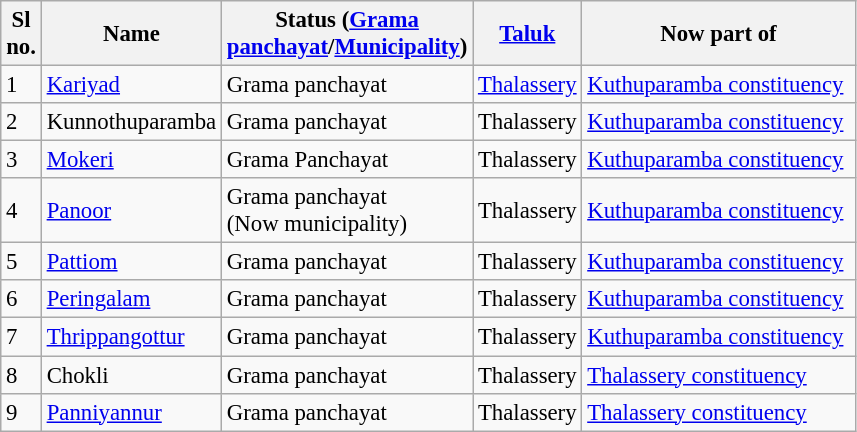<table class="wikitable sortable" style="font-size: 95%;">
<tr>
<th width="20px">Sl no.</th>
<th width="100px">Name</th>
<th width="130px">Status (<a href='#'>Grama panchayat</a>/<a href='#'>Municipality</a>)</th>
<th width="50px"><a href='#'>Taluk</a></th>
<th width="175px">Now part of</th>
</tr>
<tr>
<td>1</td>
<td><a href='#'>Kariyad</a></td>
<td>Grama panchayat</td>
<td><a href='#'>Thalassery</a></td>
<td><a href='#'>Kuthuparamba constituency</a></td>
</tr>
<tr>
<td>2</td>
<td>Kunnothuparamba</td>
<td>Grama panchayat</td>
<td>Thalassery</td>
<td><a href='#'>Kuthuparamba constituency</a></td>
</tr>
<tr>
<td>3</td>
<td><a href='#'>Mokeri</a></td>
<td>Grama Panchayat</td>
<td>Thalassery</td>
<td><a href='#'>Kuthuparamba constituency</a></td>
</tr>
<tr>
<td>4</td>
<td><a href='#'>Panoor</a></td>
<td>Grama panchayat <br> (Now municipality)</td>
<td>Thalassery</td>
<td><a href='#'>Kuthuparamba constituency</a></td>
</tr>
<tr>
<td>5</td>
<td><a href='#'>Pattiom</a></td>
<td>Grama panchayat</td>
<td>Thalassery</td>
<td><a href='#'>Kuthuparamba constituency</a></td>
</tr>
<tr>
<td>6</td>
<td><a href='#'>Peringalam</a></td>
<td>Grama panchayat</td>
<td>Thalassery</td>
<td><a href='#'>Kuthuparamba constituency</a></td>
</tr>
<tr>
<td>7</td>
<td><a href='#'>Thrippangottur</a></td>
<td>Grama panchayat</td>
<td>Thalassery</td>
<td><a href='#'>Kuthuparamba constituency</a></td>
</tr>
<tr>
<td>8</td>
<td>Chokli</td>
<td>Grama panchayat</td>
<td>Thalassery</td>
<td><a href='#'>Thalassery constituency</a></td>
</tr>
<tr>
<td>9</td>
<td><a href='#'>Panniyannur</a></td>
<td>Grama panchayat</td>
<td>Thalassery</td>
<td><a href='#'>Thalassery constituency</a></td>
</tr>
</table>
